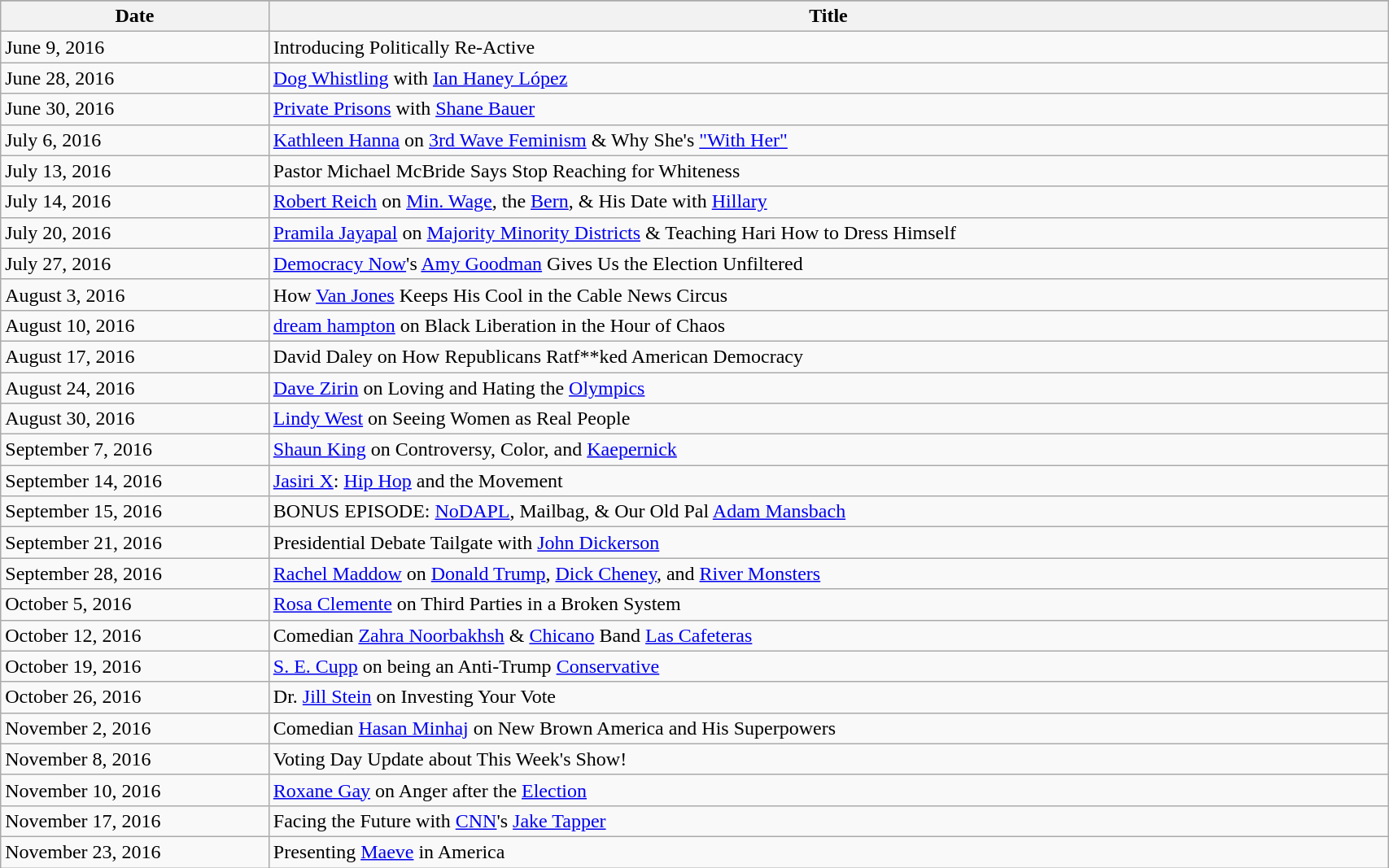<table class="wikitable plainrowheaders collapsible" style="width:90%;">
<tr style="color:black">
</tr>
<tr>
<th>Date</th>
<th>Title</th>
</tr>
<tr>
<td>June 9, 2016</td>
<td>Introducing Politically Re-Active</td>
</tr>
<tr>
<td>June 28, 2016</td>
<td><a href='#'>Dog Whistling</a> with <a href='#'>Ian Haney López</a></td>
</tr>
<tr>
<td>June 30, 2016</td>
<td><a href='#'>Private Prisons</a> with <a href='#'>Shane Bauer</a></td>
</tr>
<tr>
<td>July 6, 2016</td>
<td><a href='#'>Kathleen Hanna</a> on <a href='#'>3rd Wave Feminism</a> & Why She's <a href='#'>"With Her"</a></td>
</tr>
<tr>
<td>July 13, 2016</td>
<td>Pastor Michael McBride Says Stop Reaching for Whiteness</td>
</tr>
<tr>
<td>July 14, 2016</td>
<td><a href='#'>Robert Reich</a> on <a href='#'>Min. Wage</a>, the <a href='#'>Bern</a>, & His Date with <a href='#'>Hillary</a></td>
</tr>
<tr>
<td>July 20, 2016</td>
<td><a href='#'>Pramila Jayapal</a> on <a href='#'>Majority Minority Districts</a> & Teaching Hari How to Dress Himself</td>
</tr>
<tr>
<td>July 27, 2016</td>
<td><a href='#'>Democracy Now</a>'s <a href='#'>Amy Goodman</a> Gives Us the Election Unfiltered</td>
</tr>
<tr>
<td>August 3, 2016</td>
<td>How <a href='#'>Van Jones</a> Keeps His Cool in the Cable News Circus</td>
</tr>
<tr>
<td>August 10, 2016</td>
<td><a href='#'>dream hampton</a> on Black Liberation in the Hour of Chaos</td>
</tr>
<tr>
<td>August 17, 2016</td>
<td>David Daley on How Republicans Ratf**ked American Democracy</td>
</tr>
<tr>
<td>August 24, 2016</td>
<td><a href='#'>Dave Zirin</a> on Loving and Hating the <a href='#'>Olympics</a></td>
</tr>
<tr>
<td>August 30, 2016</td>
<td><a href='#'>Lindy West</a> on Seeing Women as Real People</td>
</tr>
<tr>
<td>September 7, 2016</td>
<td><a href='#'>Shaun King</a> on Controversy, Color, and <a href='#'>Kaepernick</a></td>
</tr>
<tr>
<td>September 14, 2016</td>
<td><a href='#'>Jasiri X</a>: <a href='#'>Hip Hop</a> and the Movement</td>
</tr>
<tr>
<td>September 15, 2016</td>
<td>BONUS EPISODE: <a href='#'>NoDAPL</a>, Mailbag, & Our Old Pal <a href='#'>Adam Mansbach</a></td>
</tr>
<tr>
<td>September 21, 2016</td>
<td>Presidential Debate Tailgate with <a href='#'>John Dickerson</a></td>
</tr>
<tr>
<td>September 28, 2016</td>
<td><a href='#'>Rachel Maddow</a> on <a href='#'>Donald Trump</a>, <a href='#'>Dick Cheney</a>, and <a href='#'>River Monsters</a></td>
</tr>
<tr>
<td>October 5, 2016</td>
<td><a href='#'>Rosa Clemente</a> on Third Parties in a Broken System</td>
</tr>
<tr>
<td>October 12, 2016</td>
<td>Comedian <a href='#'>Zahra Noorbakhsh</a> & <a href='#'>Chicano</a> Band <a href='#'>Las Cafeteras</a></td>
</tr>
<tr>
<td>October 19, 2016</td>
<td><a href='#'>S. E. Cupp</a> on being an Anti-Trump <a href='#'>Conservative</a></td>
</tr>
<tr>
<td>October 26, 2016</td>
<td>Dr. <a href='#'>Jill Stein</a> on Investing Your Vote</td>
</tr>
<tr>
<td>November 2, 2016</td>
<td>Comedian <a href='#'>Hasan Minhaj</a> on New Brown America and His Superpowers</td>
</tr>
<tr>
<td>November 8, 2016</td>
<td>Voting Day Update about This Week's Show!</td>
</tr>
<tr>
<td>November 10, 2016</td>
<td><a href='#'>Roxane Gay</a> on Anger after the <a href='#'>Election</a></td>
</tr>
<tr>
<td>November 17, 2016</td>
<td>Facing the Future with <a href='#'>CNN</a>'s <a href='#'>Jake Tapper</a></td>
</tr>
<tr>
<td>November 23, 2016</td>
<td>Presenting <a href='#'>Maeve</a> in America</td>
</tr>
</table>
